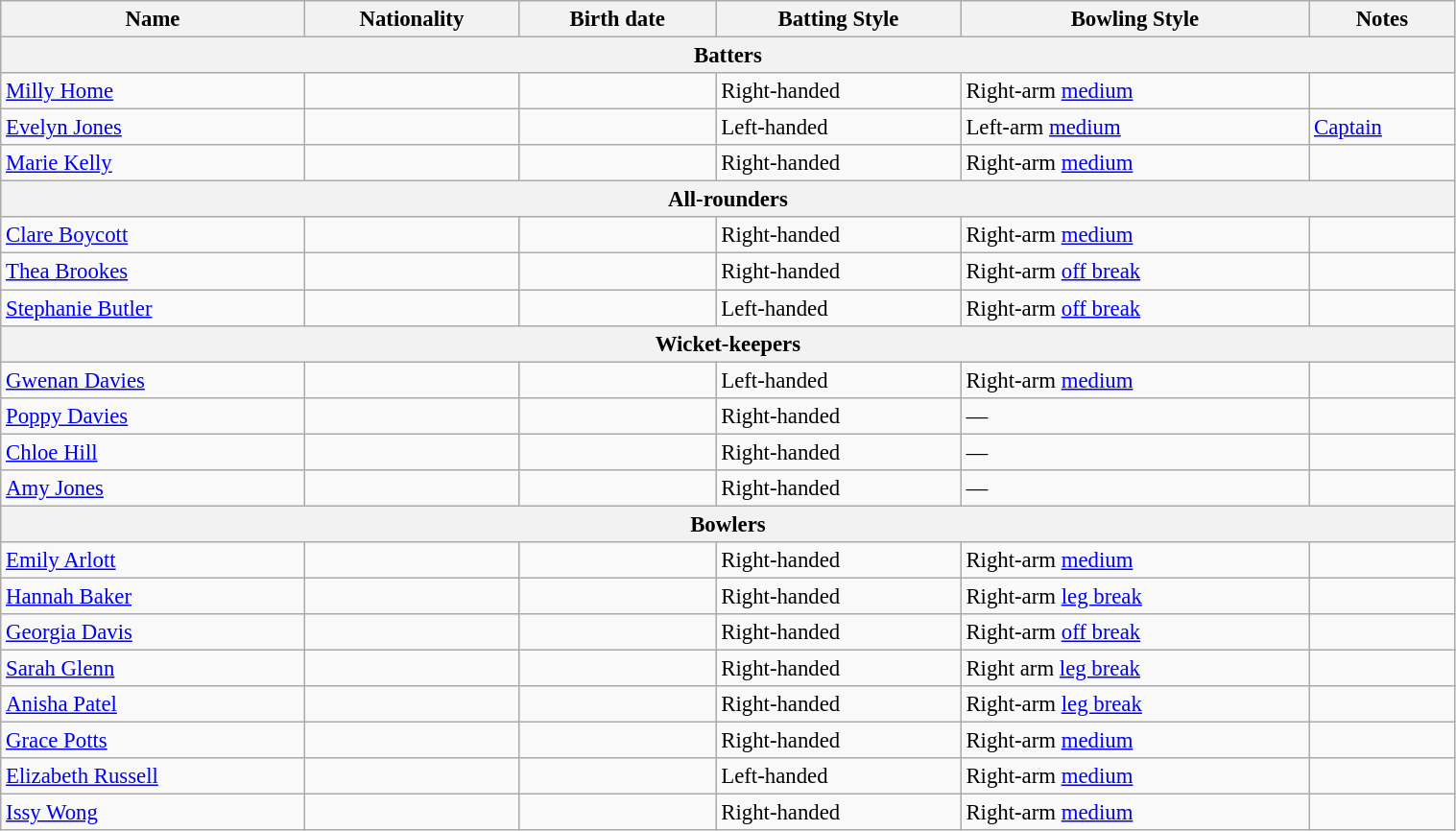<table class="wikitable"  style="font-size:95%; width:80%;">
<tr>
<th>Name</th>
<th>Nationality</th>
<th>Birth date</th>
<th>Batting Style</th>
<th>Bowling Style</th>
<th>Notes</th>
</tr>
<tr>
<th colspan="7">Batters</th>
</tr>
<tr>
<td><a href='#'>Milly Home</a></td>
<td></td>
<td></td>
<td>Right-handed</td>
<td>Right-arm <a href='#'>medium</a></td>
<td></td>
</tr>
<tr>
<td><a href='#'>Evelyn Jones</a></td>
<td></td>
<td></td>
<td>Left-handed</td>
<td>Left-arm <a href='#'>medium</a></td>
<td><a href='#'>Captain</a></td>
</tr>
<tr>
<td><a href='#'>Marie Kelly</a></td>
<td></td>
<td></td>
<td>Right-handed</td>
<td>Right-arm <a href='#'>medium</a></td>
<td></td>
</tr>
<tr>
<th colspan="7">All-rounders</th>
</tr>
<tr>
<td><a href='#'>Clare Boycott</a></td>
<td></td>
<td></td>
<td>Right-handed</td>
<td>Right-arm <a href='#'>medium</a></td>
<td></td>
</tr>
<tr>
<td><a href='#'>Thea Brookes</a></td>
<td></td>
<td></td>
<td>Right-handed</td>
<td>Right-arm <a href='#'>off break</a></td>
<td></td>
</tr>
<tr>
<td><a href='#'>Stephanie Butler</a></td>
<td></td>
<td></td>
<td>Left-handed</td>
<td>Right-arm <a href='#'>off break</a></td>
<td></td>
</tr>
<tr>
<th colspan="7">Wicket-keepers</th>
</tr>
<tr>
<td><a href='#'>Gwenan Davies</a></td>
<td></td>
<td></td>
<td>Left-handed</td>
<td>Right-arm <a href='#'>medium</a></td>
<td></td>
</tr>
<tr>
<td><a href='#'>Poppy Davies</a></td>
<td></td>
<td></td>
<td>Right-handed</td>
<td>—</td>
<td></td>
</tr>
<tr>
<td><a href='#'>Chloe Hill</a></td>
<td></td>
<td></td>
<td>Right-handed</td>
<td>—</td>
<td></td>
</tr>
<tr>
<td><a href='#'>Amy Jones</a></td>
<td></td>
<td></td>
<td>Right-handed</td>
<td>—</td>
<td></td>
</tr>
<tr>
<th colspan="7">Bowlers</th>
</tr>
<tr>
<td><a href='#'>Emily Arlott</a></td>
<td></td>
<td></td>
<td>Right-handed</td>
<td>Right-arm <a href='#'>medium</a></td>
<td></td>
</tr>
<tr>
<td><a href='#'>Hannah Baker</a></td>
<td></td>
<td></td>
<td>Right-handed</td>
<td>Right-arm <a href='#'>leg break</a></td>
<td></td>
</tr>
<tr>
<td><a href='#'>Georgia Davis</a></td>
<td></td>
<td></td>
<td>Right-handed</td>
<td>Right-arm <a href='#'>off break</a></td>
<td></td>
</tr>
<tr>
<td><a href='#'>Sarah Glenn</a></td>
<td></td>
<td></td>
<td>Right-handed</td>
<td>Right arm <a href='#'>leg break</a></td>
<td></td>
</tr>
<tr>
<td><a href='#'>Anisha Patel</a></td>
<td></td>
<td></td>
<td>Right-handed</td>
<td>Right-arm <a href='#'>leg break</a></td>
<td></td>
</tr>
<tr>
<td><a href='#'>Grace Potts</a></td>
<td></td>
<td></td>
<td>Right-handed</td>
<td>Right-arm <a href='#'>medium</a></td>
<td></td>
</tr>
<tr>
<td><a href='#'>Elizabeth Russell</a></td>
<td></td>
<td></td>
<td>Left-handed</td>
<td>Right-arm <a href='#'>medium</a></td>
<td></td>
</tr>
<tr>
<td><a href='#'>Issy Wong</a></td>
<td></td>
<td></td>
<td>Right-handed</td>
<td>Right-arm <a href='#'>medium</a></td>
<td></td>
</tr>
</table>
